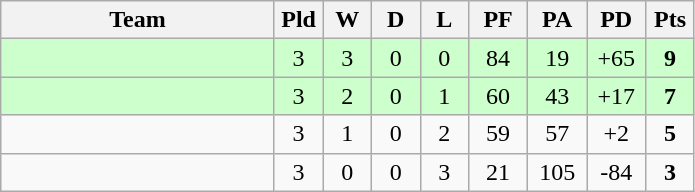<table class="wikitable" style="text-align:center;">
<tr>
<th width=175>Team</th>
<th width=25 abbr="Played">Pld</th>
<th width=25 abbr="Won">W</th>
<th width=25 abbr="Drawn">D</th>
<th width=25 abbr="Lost">L</th>
<th width=32 abbr="Points for">PF</th>
<th width=32 abbr="Points against">PA</th>
<th width=32 abbr="Points difference">PD</th>
<th width=25 abbr="Points">Pts</th>
</tr>
<tr bgcolor=ccffcc>
<td align=left></td>
<td>3</td>
<td>3</td>
<td>0</td>
<td>0</td>
<td>84</td>
<td>19</td>
<td>+65</td>
<td><strong>9</strong></td>
</tr>
<tr bgcolor=ccffcc>
<td align=left></td>
<td>3</td>
<td>2</td>
<td>0</td>
<td>1</td>
<td>60</td>
<td>43</td>
<td>+17</td>
<td><strong>7</strong></td>
</tr>
<tr>
<td align=left></td>
<td>3</td>
<td>1</td>
<td>0</td>
<td>2</td>
<td>59</td>
<td>57</td>
<td>+2</td>
<td><strong>5</strong></td>
</tr>
<tr>
<td align=left></td>
<td>3</td>
<td>0</td>
<td>0</td>
<td>3</td>
<td>21</td>
<td>105</td>
<td>-84</td>
<td><strong>3</strong></td>
</tr>
</table>
